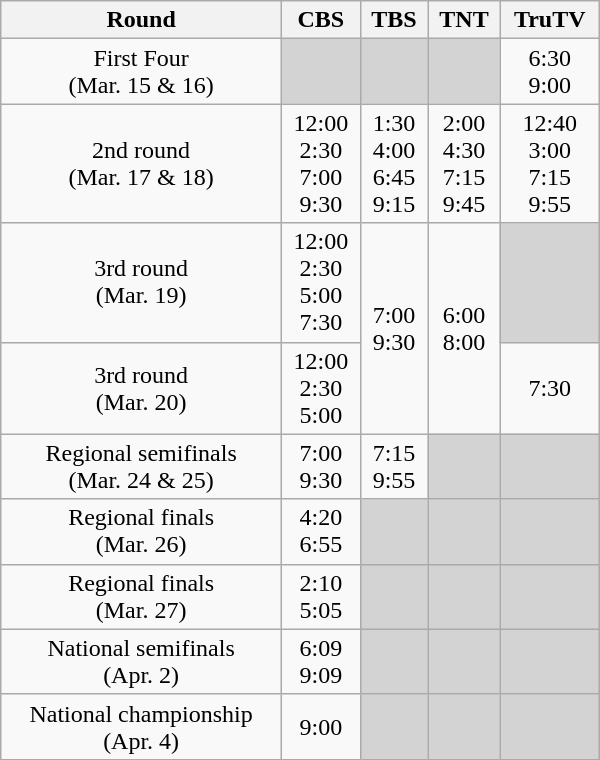<table class="wikitable" style="text-align: center; width:400px;">
<tr>
<th>Round</th>
<th>CBS</th>
<th>TBS</th>
<th>TNT</th>
<th>TruTV</th>
</tr>
<tr>
<td>First Four<br>(Mar. 15 & 16)</td>
<td style="background: lightgrey"> </td>
<td style="background: lightgrey"> </td>
<td style="background: lightgrey"> </td>
<td>6:30<br>9:00</td>
</tr>
<tr>
<td>2nd round<br>(Mar. 17 & 18)</td>
<td>12:00<br>2:30<br>7:00<br>9:30</td>
<td>1:30<br>4:00<br>6:45<br>9:15</td>
<td>2:00<br>4:30<br>7:15<br>9:45</td>
<td>12:40<br>3:00<br>7:15<br>9:55</td>
</tr>
<tr>
<td>3rd round<br>(Mar. 19)</td>
<td>12:00<br>2:30<br>5:00<br>7:30</td>
<td rowspan="2">7:00<br>9:30</td>
<td rowspan="2">6:00<br>8:00</td>
<td style="background: lightgrey"> </td>
</tr>
<tr>
<td>3rd round<br>(Mar. 20)</td>
<td>12:00<br>2:30<br>5:00</td>
<td>7:30</td>
</tr>
<tr>
<td>Regional semifinals<br>(Mar. 24 & 25)</td>
<td>7:00<br>9:30</td>
<td>7:15<br>9:55</td>
<td style="background: lightgrey"> </td>
<td style="background: lightgrey"> </td>
</tr>
<tr>
<td>Regional finals<br>(Mar. 26)</td>
<td>4:20<br>6:55</td>
<td style="background: lightgrey"> </td>
<td style="background: lightgrey"> </td>
<td style="background: lightgrey"> </td>
</tr>
<tr>
<td>Regional finals<br>(Mar. 27)</td>
<td>2:10<br>5:05</td>
<td style="background: lightgrey"> </td>
<td style="background: lightgrey"> </td>
<td style="background: lightgrey"> </td>
</tr>
<tr>
<td>National semifinals<br>(Apr. 2)</td>
<td>6:09<br>9:09</td>
<td style="background: lightgrey"> </td>
<td style="background: lightgrey"> </td>
<td style="background: lightgrey"> </td>
</tr>
<tr>
<td>National championship<br>(Apr. 4)</td>
<td>9:00</td>
<td style="background: lightgrey"> </td>
<td style="background: lightgrey"> </td>
<td style="background: lightgrey"> </td>
</tr>
</table>
